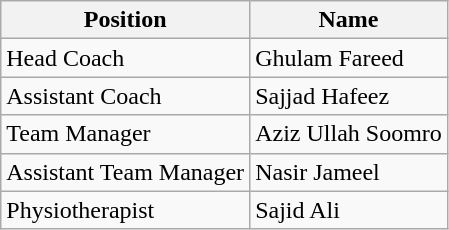<table class="wikitable">
<tr>
<th>Position</th>
<th>Name</th>
</tr>
<tr>
<td>Head Coach</td>
<td> Ghulam Fareed</td>
</tr>
<tr>
<td>Assistant Coach</td>
<td> Sajjad Hafeez</td>
</tr>
<tr>
<td>Team Manager</td>
<td> Aziz Ullah Soomro</td>
</tr>
<tr>
<td>Assistant Team Manager</td>
<td> Nasir Jameel</td>
</tr>
<tr>
<td>Physiotherapist</td>
<td> Sajid Ali</td>
</tr>
</table>
